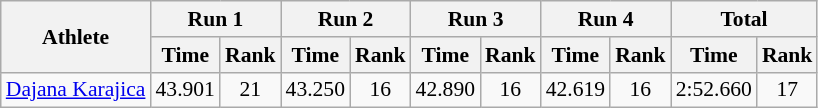<table class="wikitable" border="1" style="font-size:90%">
<tr>
<th rowspan="2">Athlete</th>
<th colspan="2">Run 1</th>
<th colspan="2">Run 2</th>
<th colspan="2">Run 3</th>
<th colspan="2">Run 4</th>
<th colspan="2">Total</th>
</tr>
<tr>
<th>Time</th>
<th>Rank</th>
<th>Time</th>
<th>Rank</th>
<th>Time</th>
<th>Rank</th>
<th>Time</th>
<th>Rank</th>
<th>Time</th>
<th>Rank</th>
</tr>
<tr>
<td><a href='#'>Dajana Karajica</a></td>
<td align="center">43.901</td>
<td align="center">21</td>
<td align="center">43.250</td>
<td align="center">16</td>
<td align="center">42.890</td>
<td align="center">16</td>
<td align="center">42.619</td>
<td align="center">16</td>
<td align="center">2:52.660</td>
<td align="center">17</td>
</tr>
</table>
